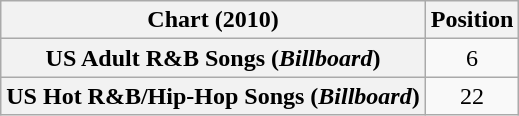<table class="wikitable sortable plainrowheaders">
<tr>
<th align="center">Chart (2010)</th>
<th align="center">Position</th>
</tr>
<tr>
<th scope="row">US Adult R&B Songs (<em>Billboard</em>)</th>
<td align="center">6</td>
</tr>
<tr>
<th scope="row">US Hot R&B/Hip-Hop Songs (<em>Billboard</em>)</th>
<td align="center">22</td>
</tr>
</table>
